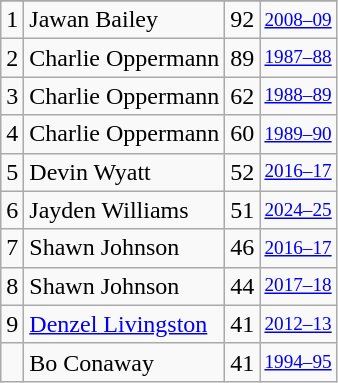<table class="wikitable">
<tr>
</tr>
<tr>
<td>1</td>
<td>Jawan Bailey</td>
<td>92</td>
<td style="font-size:80%;"><a href='#'>2008–09</a></td>
</tr>
<tr>
<td>2</td>
<td>Charlie Oppermann</td>
<td>89</td>
<td style="font-size:80%;"><a href='#'>1987–88</a></td>
</tr>
<tr>
<td>3</td>
<td>Charlie Oppermann</td>
<td>62</td>
<td style="font-size:80%;"><a href='#'>1988–89</a></td>
</tr>
<tr>
<td>4</td>
<td>Charlie Oppermann</td>
<td>60</td>
<td style="font-size:80%;"><a href='#'>1989–90</a></td>
</tr>
<tr>
<td>5</td>
<td>Devin Wyatt</td>
<td>52</td>
<td style="font-size:80%;"><a href='#'>2016–17</a></td>
</tr>
<tr>
<td>6</td>
<td>Jayden Williams</td>
<td>51</td>
<td style="font-size:80%;"><a href='#'>2024–25</a></td>
</tr>
<tr>
<td>7</td>
<td>Shawn Johnson</td>
<td>46</td>
<td style="font-size:80%;"><a href='#'>2016–17</a></td>
</tr>
<tr>
<td>8</td>
<td>Shawn Johnson</td>
<td>44</td>
<td style="font-size:80%;"><a href='#'>2017–18</a></td>
</tr>
<tr>
<td>9</td>
<td><a href='#'>Denzel Livingston</a></td>
<td>41</td>
<td style="font-size:80%;"><a href='#'>2012–13</a></td>
</tr>
<tr>
<td></td>
<td>Bo Conaway</td>
<td>41</td>
<td style="font-size:80%;"><a href='#'>1994–95</a></td>
</tr>
</table>
